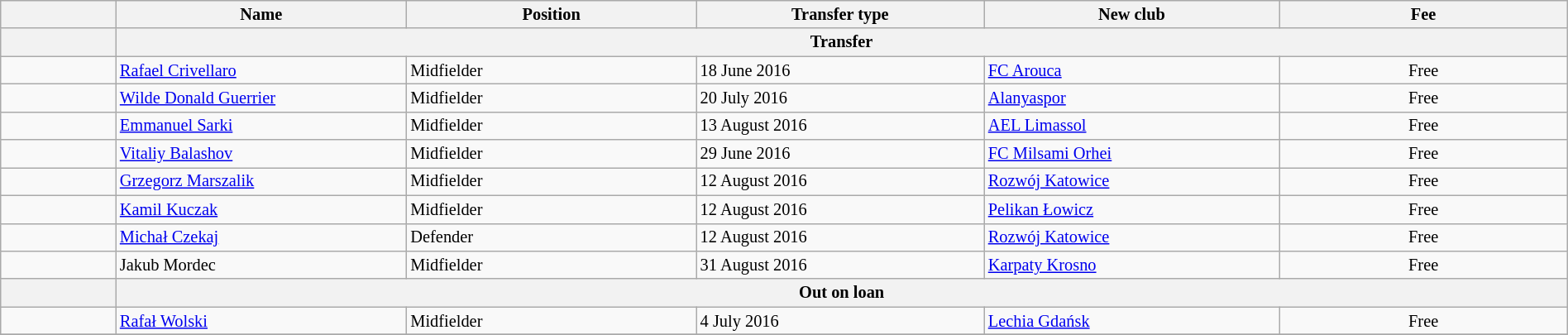<table class="wikitable" style="width:100%; font-size:85%;">
<tr>
<th width="2%"></th>
<th width="5%">Name</th>
<th width="5%">Position</th>
<th width="5%">Transfer type</th>
<th width="5%">New club</th>
<th width="5%">Fee</th>
</tr>
<tr>
<th></th>
<th colspan="5" align="center">Transfer</th>
</tr>
<tr>
<td align=center></td>
<td align=left> <a href='#'>Rafael Crivellaro</a></td>
<td align=left>Midfielder</td>
<td align=left>18 June 2016</td>
<td align=left> <a href='#'>FC Arouca</a></td>
<td align=center>Free</td>
</tr>
<tr>
<td align=center></td>
<td align=left> <a href='#'>Wilde Donald Guerrier</a></td>
<td align=left>Midfielder</td>
<td align=left>20 July 2016</td>
<td align=left> <a href='#'>Alanyaspor</a></td>
<td align=center>Free</td>
</tr>
<tr>
<td align=center></td>
<td align=left> <a href='#'>Emmanuel Sarki</a></td>
<td align=left>Midfielder</td>
<td align=left>13 August 2016</td>
<td align=left> <a href='#'>AEL Limassol</a></td>
<td align=center>Free</td>
</tr>
<tr>
<td align=center></td>
<td align=left> <a href='#'>Vitaliy Balashov</a></td>
<td align=left>Midfielder</td>
<td align=left>29 June 2016</td>
<td align=left> <a href='#'>FC Milsami Orhei</a></td>
<td align=center>Free</td>
</tr>
<tr>
<td align=center></td>
<td align=left> <a href='#'>Grzegorz Marszalik</a></td>
<td align=left>Midfielder</td>
<td align=left>12 August 2016</td>
<td align=left> <a href='#'>Rozwój Katowice</a></td>
<td align=center>Free</td>
</tr>
<tr>
<td align=center></td>
<td align=left> <a href='#'>Kamil Kuczak</a></td>
<td align=left>Midfielder</td>
<td align=left>12 August 2016</td>
<td align=left> <a href='#'>Pelikan Łowicz</a></td>
<td align=center>Free</td>
</tr>
<tr>
<td align=center></td>
<td align=left> <a href='#'>Michał Czekaj</a></td>
<td align=left>Defender</td>
<td align=left>12 August 2016</td>
<td align=left> <a href='#'>Rozwój Katowice</a></td>
<td align=center>Free</td>
</tr>
<tr>
<td align=center></td>
<td align=left> Jakub Mordec</td>
<td align=left>Midfielder</td>
<td align=left>31 August 2016</td>
<td align=left> <a href='#'>Karpaty Krosno</a></td>
<td align=center>Free</td>
</tr>
<tr>
<th></th>
<th colspan="5" align="center">Out on loan</th>
</tr>
<tr>
<td align=center></td>
<td align=left> <a href='#'>Rafał Wolski</a></td>
<td align=left>Midfielder</td>
<td align=left>4 July 2016</td>
<td align=left> <a href='#'>Lechia Gdańsk</a></td>
<td align=center>Free</td>
</tr>
<tr>
</tr>
</table>
